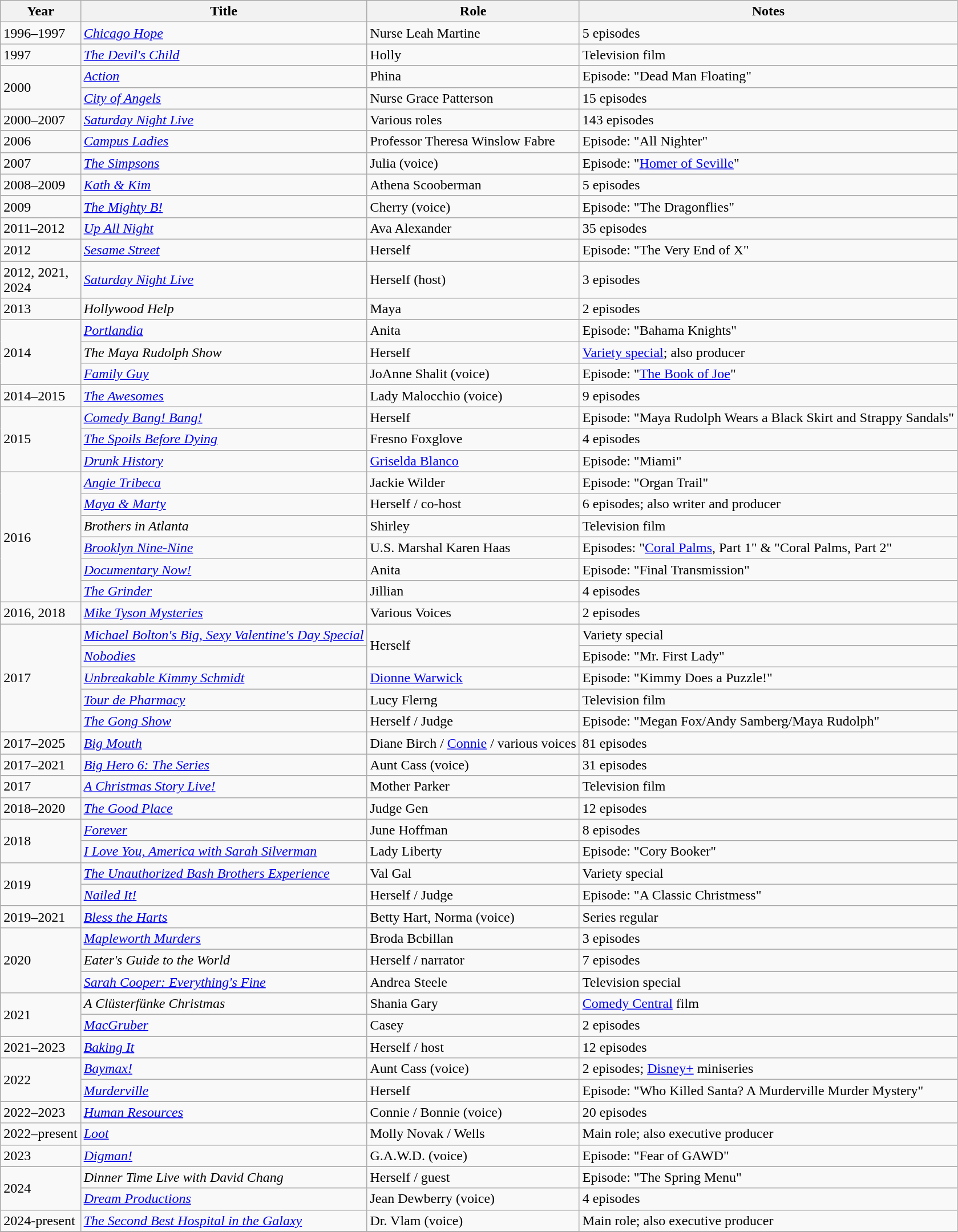<table class="wikitable sortable">
<tr>
<th>Year</th>
<th>Title</th>
<th>Role</th>
<th class="unsortable">Notes</th>
</tr>
<tr>
<td>1996–1997</td>
<td><em><a href='#'>Chicago Hope</a></em></td>
<td>Nurse Leah Martine</td>
<td>5 episodes</td>
</tr>
<tr>
<td>1997</td>
<td><em><a href='#'>The Devil's Child</a></em></td>
<td>Holly</td>
<td>Television film</td>
</tr>
<tr>
<td rowspan="2">2000</td>
<td><em><a href='#'>Action</a></em></td>
<td>Phina</td>
<td>Episode: "Dead Man Floating"</td>
</tr>
<tr>
<td><em><a href='#'>City of Angels</a></em></td>
<td>Nurse Grace Patterson</td>
<td>15 episodes</td>
</tr>
<tr>
<td>2000–2007</td>
<td><em><a href='#'>Saturday Night Live</a></em></td>
<td>Various roles</td>
<td>143 episodes</td>
</tr>
<tr>
<td>2006</td>
<td><em><a href='#'>Campus Ladies</a></em></td>
<td>Professor Theresa Winslow Fabre</td>
<td>Episode: "All Nighter"</td>
</tr>
<tr>
<td>2007</td>
<td><em><a href='#'>The Simpsons</a></em></td>
<td>Julia (voice)</td>
<td>Episode: "<a href='#'>Homer of Seville</a>"</td>
</tr>
<tr>
<td>2008–2009</td>
<td><em><a href='#'>Kath & Kim</a></em></td>
<td>Athena Scooberman</td>
<td>5 episodes</td>
</tr>
<tr>
<td>2009</td>
<td><em><a href='#'>The Mighty B!</a></em></td>
<td>Cherry (voice)</td>
<td>Episode: "The Dragonflies"</td>
</tr>
<tr>
<td>2011–2012</td>
<td><em><a href='#'>Up All Night</a></em></td>
<td>Ava Alexander</td>
<td>35 episodes</td>
</tr>
<tr>
<td>2012</td>
<td><em><a href='#'>Sesame Street</a></em></td>
<td>Herself</td>
<td>Episode: "The Very End of X"</td>
</tr>
<tr>
<td>2012, 2021,<br>2024</td>
<td><em><a href='#'>Saturday Night Live</a></em></td>
<td>Herself (host)</td>
<td>3 episodes</td>
</tr>
<tr>
<td>2013</td>
<td><em>Hollywood Help</em></td>
<td>Maya</td>
<td>2 episodes</td>
</tr>
<tr>
<td rowspan="3">2014</td>
<td><em><a href='#'>Portlandia</a></em></td>
<td>Anita</td>
<td>Episode: "Bahama Knights"</td>
</tr>
<tr>
<td><em>The Maya Rudolph Show</em></td>
<td>Herself</td>
<td><a href='#'>Variety special</a>; also producer</td>
</tr>
<tr>
<td><em><a href='#'>Family Guy</a></em></td>
<td>JoAnne Shalit (voice)</td>
<td>Episode: "<a href='#'>The Book of Joe</a>"</td>
</tr>
<tr>
<td>2014–2015</td>
<td><em><a href='#'>The Awesomes</a></em></td>
<td>Lady Malocchio (voice)</td>
<td>9 episodes</td>
</tr>
<tr>
<td rowspan="3">2015</td>
<td><em><a href='#'>Comedy Bang! Bang!</a></em></td>
<td>Herself</td>
<td>Episode: "Maya Rudolph Wears a Black Skirt and Strappy Sandals"</td>
</tr>
<tr>
<td><em><a href='#'>The Spoils Before Dying</a></em></td>
<td>Fresno Foxglove</td>
<td>4 episodes</td>
</tr>
<tr>
<td><em><a href='#'>Drunk History</a></em></td>
<td><a href='#'>Griselda Blanco</a></td>
<td>Episode: "Miami"</td>
</tr>
<tr>
<td rowspan="6">2016</td>
<td><em><a href='#'>Angie Tribeca</a></em></td>
<td>Jackie Wilder</td>
<td>Episode: "Organ Trail"</td>
</tr>
<tr>
<td><em><a href='#'>Maya & Marty</a></em></td>
<td>Herself / co-host</td>
<td>6 episodes; also writer and producer</td>
</tr>
<tr>
<td><em>Brothers in Atlanta</em></td>
<td>Shirley</td>
<td>Television film</td>
</tr>
<tr>
<td><em><a href='#'>Brooklyn Nine-Nine</a></em></td>
<td>U.S. Marshal Karen Haas</td>
<td>Episodes: "<a href='#'>Coral Palms</a>, Part 1" & "Coral Palms, Part 2"</td>
</tr>
<tr>
<td><em><a href='#'>Documentary Now!</a></em></td>
<td>Anita</td>
<td>Episode: "Final Transmission"</td>
</tr>
<tr>
<td><em><a href='#'>The Grinder</a></em></td>
<td>Jillian</td>
<td>4 episodes</td>
</tr>
<tr>
<td>2016, 2018</td>
<td><em><a href='#'>Mike Tyson Mysteries</a></em></td>
<td>Various Voices</td>
<td>2 episodes</td>
</tr>
<tr>
<td rowspan="5">2017</td>
<td><em><a href='#'>Michael Bolton's Big, Sexy Valentine's Day Special</a></em></td>
<td rowspan="2">Herself</td>
<td>Variety special</td>
</tr>
<tr>
<td><em><a href='#'>Nobodies</a></em></td>
<td>Episode: "Mr. First Lady"</td>
</tr>
<tr>
<td><em><a href='#'>Unbreakable Kimmy Schmidt</a></em></td>
<td><a href='#'>Dionne Warwick</a></td>
<td>Episode: "Kimmy Does a Puzzle!"</td>
</tr>
<tr>
<td><em><a href='#'>Tour de Pharmacy</a></em></td>
<td>Lucy Flerng</td>
<td>Television film</td>
</tr>
<tr>
<td><em><a href='#'>The Gong Show</a></em></td>
<td>Herself / Judge</td>
<td>Episode: "Megan Fox/Andy Samberg/Maya Rudolph"</td>
</tr>
<tr>
<td>2017–2025</td>
<td><em><a href='#'>Big Mouth</a></em></td>
<td>Diane Birch / <a href='#'>Connie</a> / various voices</td>
<td>81 episodes</td>
</tr>
<tr>
<td>2017–2021</td>
<td><em><a href='#'>Big Hero 6: The Series</a></em></td>
<td>Aunt Cass (voice)</td>
<td>31 episodes</td>
</tr>
<tr>
<td>2017</td>
<td><em><a href='#'>A Christmas Story Live!</a></em></td>
<td>Mother Parker</td>
<td>Television film</td>
</tr>
<tr>
<td>2018–2020</td>
<td><em><a href='#'>The Good Place</a></em></td>
<td>Judge Gen</td>
<td>12 episodes</td>
</tr>
<tr>
<td rowspan="2">2018</td>
<td><em><a href='#'>Forever</a></em></td>
<td>June Hoffman</td>
<td>8 episodes</td>
</tr>
<tr>
<td><em><a href='#'>I Love You, America with Sarah Silverman</a></em></td>
<td>Lady Liberty</td>
<td>Episode: "Cory Booker"</td>
</tr>
<tr>
<td rowspan="2">2019</td>
<td><em><a href='#'>The Unauthorized Bash Brothers Experience</a></em></td>
<td>Val Gal</td>
<td>Variety special</td>
</tr>
<tr>
<td><em><a href='#'>Nailed It!</a></em></td>
<td>Herself / Judge</td>
<td>Episode: "A Classic Christmess"</td>
</tr>
<tr>
<td>2019–2021</td>
<td><em><a href='#'>Bless the Harts</a></em></td>
<td>Betty Hart, Norma (voice)</td>
<td>Series regular</td>
</tr>
<tr>
<td rowspan="3">2020</td>
<td><em><a href='#'>Mapleworth Murders</a></em></td>
<td>Broda Bcbillan</td>
<td>3 episodes</td>
</tr>
<tr>
<td><em>Eater's Guide to the World</em></td>
<td>Herself / narrator</td>
<td>7 episodes</td>
</tr>
<tr>
<td><em><a href='#'>Sarah Cooper: Everything's Fine</a></em></td>
<td>Andrea Steele</td>
<td>Television special</td>
</tr>
<tr>
<td rowspan="2">2021</td>
<td><em>A Clüsterfünke Christmas</em></td>
<td>Shania Gary</td>
<td><a href='#'>Comedy Central</a> film</td>
</tr>
<tr>
<td><em><a href='#'>MacGruber</a></em></td>
<td>Casey</td>
<td>2 episodes</td>
</tr>
<tr>
<td>2021–2023</td>
<td><em><a href='#'>Baking It</a></em></td>
<td>Herself / host</td>
<td>12 episodes</td>
</tr>
<tr>
<td rowspan="2">2022</td>
<td><em><a href='#'>Baymax!</a></em></td>
<td>Aunt Cass (voice)</td>
<td>2 episodes; <a href='#'>Disney+</a> miniseries</td>
</tr>
<tr>
<td><em><a href='#'>Murderville</a></em></td>
<td>Herself</td>
<td>Episode: "Who Killed Santa? A Murderville Murder Mystery"</td>
</tr>
<tr>
<td>2022–2023</td>
<td><em><a href='#'>Human Resources</a></em></td>
<td>Connie / Bonnie (voice)</td>
<td>20 episodes</td>
</tr>
<tr>
<td>2022–present</td>
<td><em><a href='#'>Loot</a></em></td>
<td>Molly Novak / Wells</td>
<td>Main role; also executive producer</td>
</tr>
<tr>
<td>2023</td>
<td><em><a href='#'>Digman!</a></em></td>
<td>G.A.W.D. (voice)</td>
<td>Episode: "Fear of GAWD"</td>
</tr>
<tr>
<td rowspan="2">2024</td>
<td><em>Dinner Time Live with David Chang</em></td>
<td>Herself / guest</td>
<td>Episode: "The Spring Menu"</td>
</tr>
<tr>
<td><em><a href='#'>Dream Productions</a></em></td>
<td>Jean Dewberry (voice)</td>
<td>4 episodes</td>
</tr>
<tr>
<td>2024-present</td>
<td><em><a href='#'>The Second Best Hospital in the Galaxy</a></em></td>
<td>Dr. Vlam (voice)</td>
<td>Main role; also executive producer</td>
</tr>
<tr>
</tr>
</table>
